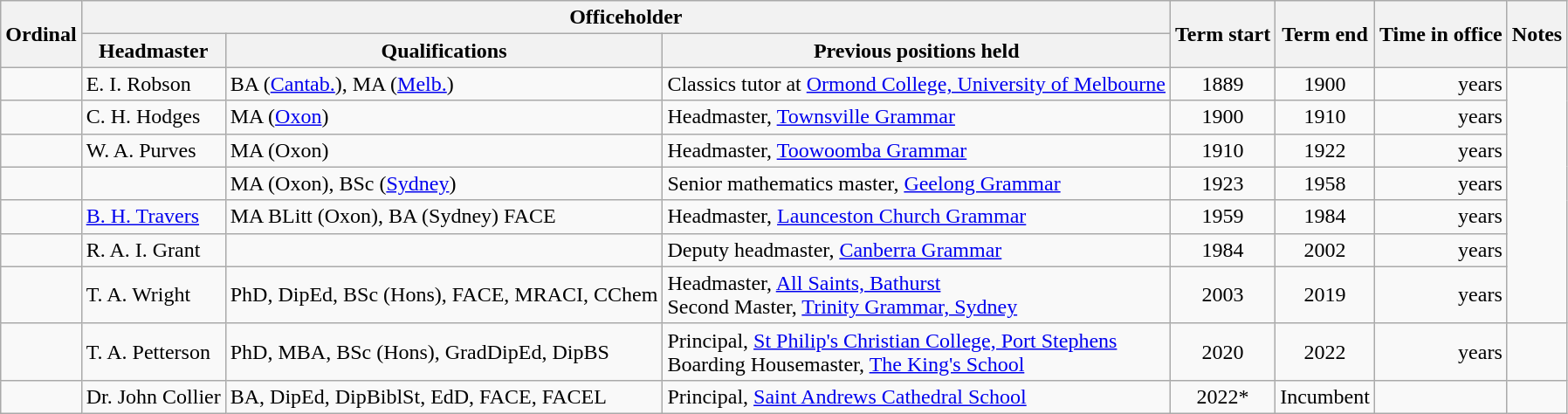<table class="wikitable sortable">
<tr>
<th rowspan=2>Ordinal</th>
<th colspan=3>Officeholder</th>
<th rowspan=2>Term start</th>
<th rowspan=2>Term end</th>
<th rowspan=2>Time in office</th>
<th rowspan=2>Notes</th>
</tr>
<tr>
<th>Headmaster</th>
<th>Qualifications</th>
<th>Previous positions held</th>
</tr>
<tr>
<td align=center></td>
<td>E. I. Robson</td>
<td>BA (<a href='#'>Cantab.</a>), MA (<a href='#'>Melb.</a>)</td>
<td>Classics tutor at <a href='#'>Ormond College, University of Melbourne</a></td>
<td align="center">1889</td>
<td align=center>1900</td>
<td align=right> years</td>
<td align=center rowspan=7></td>
</tr>
<tr>
<td align=center></td>
<td>C. H. Hodges</td>
<td>MA (<a href='#'>Oxon</a>)</td>
<td>Headmaster, <a href='#'>Townsville Grammar</a></td>
<td align=center>1900</td>
<td align=center>1910</td>
<td align=right> years</td>
</tr>
<tr>
<td align=center></td>
<td>W. A. Purves</td>
<td>MA (Oxon)</td>
<td>Headmaster, <a href='#'>Toowoomba Grammar</a></td>
<td align=center>1910</td>
<td align=center>1922</td>
<td align=right> years</td>
</tr>
<tr>
<td align=center></td>
<td></td>
<td>MA (Oxon), BSc (<a href='#'>Sydney</a>)</td>
<td>Senior mathematics master, <a href='#'>Geelong Grammar</a></td>
<td align=center>1923</td>
<td align=center>1958</td>
<td align=right> years</td>
</tr>
<tr>
<td align=center></td>
<td><a href='#'>B. H. Travers</a> </td>
<td>MA BLitt (Oxon), BA (Sydney) FACE</td>
<td>Headmaster, <a href='#'>Launceston Church Grammar</a></td>
<td align=center>1959</td>
<td align=center>1984</td>
<td align=right> years</td>
</tr>
<tr>
<td align=center></td>
<td>R. A. I. Grant </td>
<td></td>
<td>Deputy headmaster, <a href='#'>Canberra Grammar</a></td>
<td align=center>1984</td>
<td align=center>2002</td>
<td align=right> years</td>
</tr>
<tr>
<td align=center></td>
<td>T. A. Wright</td>
<td>PhD, DipEd, BSc (Hons), FACE, MRACI, CChem</td>
<td>Headmaster, <a href='#'>All Saints, Bathurst</a><br>Second Master, <a href='#'>Trinity Grammar, Sydney</a></td>
<td align=center>2003</td>
<td align=center>2019</td>
<td align="right"> years</td>
</tr>
<tr>
<td align=center></td>
<td>T. A. Petterson</td>
<td>PhD, MBA, BSc (Hons), GradDipEd, DipBS</td>
<td>Principal, <a href='#'>St Philip's Christian College, Port Stephens</a><br>Boarding Housemaster, <a href='#'>The King's School</a></td>
<td align=center>2020</td>
<td align=center>2022</td>
<td align="right"> years</td>
<td align=center></td>
</tr>
<tr>
<td align=center></td>
<td>Dr. John Collier</td>
<td>BA, DipEd, DipBiblSt, EdD, FACE, FACEL</td>
<td>Principal, <a href='#'>Saint Andrews Cathedral School</a></td>
<td align=center>2022*</td>
<td align=center>Incumbent</td>
<td align="right"></td>
</tr>
</table>
